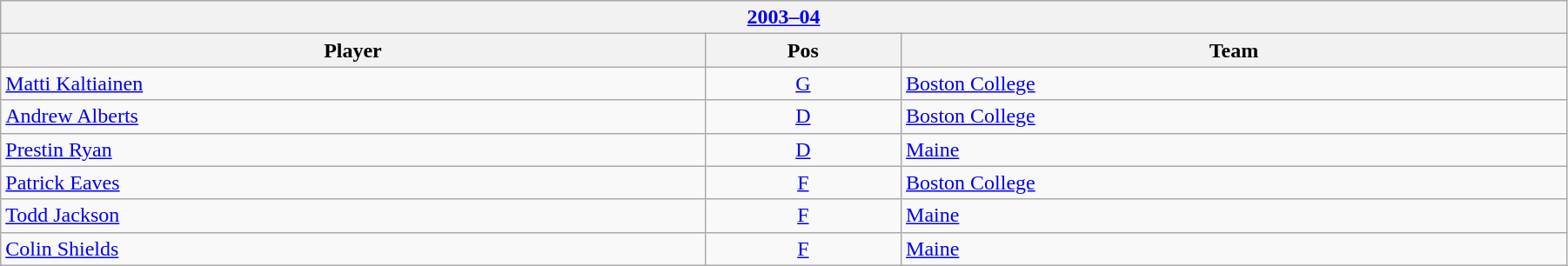<table class="wikitable" width=95%>
<tr>
<th colspan=3><a href='#'>2003–04</a></th>
</tr>
<tr>
<th>Player</th>
<th>Pos</th>
<th>Team</th>
</tr>
<tr>
<td><a href='#'>Matti Kaltiainen</a></td>
<td align=center><a href='#'>G</a></td>
<td><a href='#'>Boston College</a></td>
</tr>
<tr>
<td><a href='#'>Andrew Alberts</a></td>
<td align=center><a href='#'>D</a></td>
<td><a href='#'>Boston College</a></td>
</tr>
<tr>
<td><a href='#'>Prestin Ryan</a></td>
<td align=center><a href='#'>D</a></td>
<td><a href='#'>Maine</a></td>
</tr>
<tr>
<td><a href='#'>Patrick Eaves</a></td>
<td align=center><a href='#'>F</a></td>
<td><a href='#'>Boston College</a></td>
</tr>
<tr>
<td><a href='#'>Todd Jackson</a></td>
<td align=center><a href='#'>F</a></td>
<td><a href='#'>Maine</a></td>
</tr>
<tr>
<td><a href='#'>Colin Shields</a></td>
<td align=center><a href='#'>F</a></td>
<td><a href='#'>Maine</a></td>
</tr>
</table>
